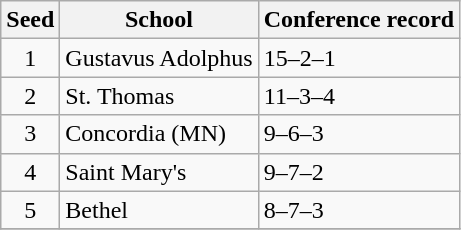<table class="wikitable">
<tr>
<th>Seed</th>
<th>School</th>
<th>Conference record</th>
</tr>
<tr>
<td align=center>1</td>
<td>Gustavus Adolphus</td>
<td>15–2–1</td>
</tr>
<tr>
<td align=center>2</td>
<td>St. Thomas</td>
<td>11–3–4</td>
</tr>
<tr>
<td align=center>3</td>
<td>Concordia (MN)</td>
<td>9–6–3</td>
</tr>
<tr>
<td align=center>4</td>
<td>Saint Mary's</td>
<td>9–7–2</td>
</tr>
<tr>
<td align=center>5</td>
<td>Bethel</td>
<td>8–7–3</td>
</tr>
<tr>
</tr>
</table>
